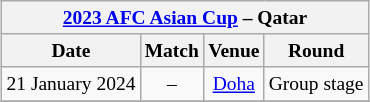<table class="wikitable" style="margin:1em auto 1em auto; text-align:center; font-size:small;">
<tr>
<th colspan="4"><a href='#'>2023 AFC Asian Cup</a> – Qatar</th>
</tr>
<tr>
<th>Date</th>
<th>Match</th>
<th>Venue</th>
<th>Round</th>
</tr>
<tr>
<td>21 January 2024</td>
<td> – </td>
<td><a href='#'>Doha</a></td>
<td>Group stage</td>
</tr>
<tr>
</tr>
</table>
